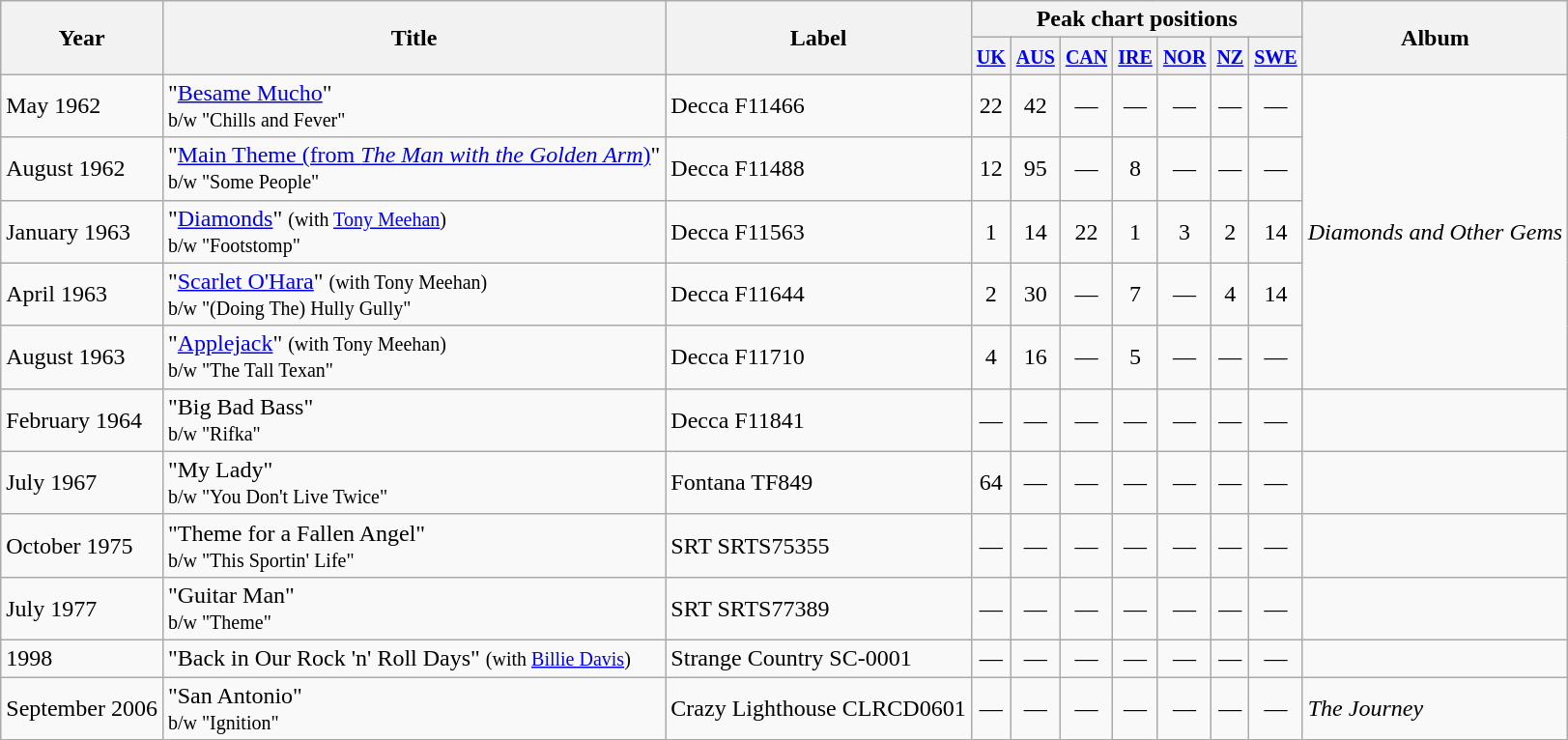<table class="wikitable">
<tr>
<th rowspan="2">Year</th>
<th rowspan="2">Title</th>
<th rowspan="2">Label</th>
<th colspan="7">Peak chart positions</th>
<th rowspan="2">Album</th>
</tr>
<tr>
<th><small><a href='#'>UK</a></small><br></th>
<th><small><a href='#'>AUS</a></small><br></th>
<th><small><a href='#'>CAN</a></small><br></th>
<th><small><a href='#'>IRE</a></small><br></th>
<th><small><a href='#'>NOR</a></small><br></th>
<th><small><a href='#'>NZ</a></small><br></th>
<th><small><a href='#'>SWE</a></small><br></th>
</tr>
<tr>
<td>May 1962</td>
<td>"<a href='#'>Besame Mucho</a>"<br><small>b/w "Chills and Fever"</small></td>
<td>Decca F11466</td>
<td style="text-align:center;">22</td>
<td style="text-align:center;">42</td>
<td style="text-align:center;">—</td>
<td style="text-align:center;">—</td>
<td style="text-align:center;">—</td>
<td style="text-align:center;">—</td>
<td style="text-align:center;">—</td>
<td rowspan="5"><em>Diamonds and Other Gems</em></td>
</tr>
<tr>
<td>August 1962</td>
<td>"<a href='#'>Main Theme (from <em>The Man with the Golden Arm</em>)</a>"<br><small>b/w "Some People"</small></td>
<td>Decca F11488</td>
<td style="text-align:center;">12</td>
<td style="text-align:center;">95</td>
<td style="text-align:center;">—</td>
<td style="text-align:center;">8</td>
<td style="text-align:center;">—</td>
<td style="text-align:center;">—</td>
<td style="text-align:center;">—</td>
</tr>
<tr>
<td>January 1963</td>
<td>"<a href='#'>Diamonds</a>" <small>(with <a href='#'>Tony Meehan</a>)</small><br><small>b/w "Footstomp"</small></td>
<td>Decca F11563</td>
<td style="text-align:center;">1</td>
<td style="text-align:center;">14</td>
<td style="text-align:center;">22</td>
<td style="text-align:center;">1</td>
<td style="text-align:center;">3</td>
<td style="text-align:center;">2</td>
<td style="text-align:center;">14</td>
</tr>
<tr>
<td>April 1963</td>
<td>"<a href='#'>Scarlet O'Hara</a>" <small>(with Tony Meehan)</small><br><small>b/w "(Doing The) Hully Gully"</small></td>
<td>Decca F11644</td>
<td style="text-align:center;">2</td>
<td style="text-align:center;">30</td>
<td style="text-align:center;">—</td>
<td style="text-align:center;">7</td>
<td style="text-align:center;">—</td>
<td style="text-align:center;">4</td>
<td style="text-align:center;">14</td>
</tr>
<tr>
<td>August 1963</td>
<td>"<a href='#'>Applejack</a>" <small>(with Tony Meehan)</small><br><small>b/w "The Tall Texan"</small></td>
<td>Decca F11710</td>
<td style="text-align:center;">4</td>
<td style="text-align:center;">16</td>
<td style="text-align:center;">—</td>
<td style="text-align:center;">5</td>
<td style="text-align:center;">—</td>
<td style="text-align:center;">—</td>
<td style="text-align:center;">—</td>
</tr>
<tr>
<td>February 1964</td>
<td>"Big Bad Bass"<br><small>b/w "Rifka"</small></td>
<td>Decca F11841</td>
<td style="text-align:center;">—</td>
<td style="text-align:center;">—</td>
<td style="text-align:center;">—</td>
<td style="text-align:center;">—</td>
<td style="text-align:center;">—</td>
<td style="text-align:center;">—</td>
<td style="text-align:center;">—</td>
<td></td>
</tr>
<tr>
<td>July 1967</td>
<td>"My Lady"<br><small>b/w "You Don't Live Twice"</small></td>
<td>Fontana TF849</td>
<td style="text-align:center;">64</td>
<td style="text-align:center;">—</td>
<td style="text-align:center;">—</td>
<td style="text-align:center;">—</td>
<td style="text-align:center;">—</td>
<td style="text-align:center;">—</td>
<td style="text-align:center;">—</td>
<td></td>
</tr>
<tr>
<td>October 1975</td>
<td>"Theme for a Fallen Angel"<br><small>b/w "This Sportin' Life"</small></td>
<td>SRT SRTS75355</td>
<td style="text-align:center;">—</td>
<td style="text-align:center;">—</td>
<td style="text-align:center;">—</td>
<td style="text-align:center;">—</td>
<td style="text-align:center;">—</td>
<td style="text-align:center;">—</td>
<td style="text-align:center;">—</td>
<td></td>
</tr>
<tr>
<td>July 1977</td>
<td>"Guitar Man"<br><small>b/w "Theme"</small></td>
<td>SRT SRTS77389</td>
<td style="text-align:center;">—</td>
<td style="text-align:center;">—</td>
<td style="text-align:center;">—</td>
<td style="text-align:center;">—</td>
<td style="text-align:center;">—</td>
<td style="text-align:center;">—</td>
<td style="text-align:center;">—</td>
<td></td>
</tr>
<tr>
<td>1998</td>
<td>"Back in Our Rock 'n' Roll Days" <small>(with <a href='#'>Billie Davis</a>)</small></td>
<td>Strange Country SC-0001</td>
<td style="text-align:center;">—</td>
<td style="text-align:center;">—</td>
<td style="text-align:center;">—</td>
<td style="text-align:center;">—</td>
<td style="text-align:center;">—</td>
<td style="text-align:center;">—</td>
<td style="text-align:center;">—</td>
<td></td>
</tr>
<tr>
<td>September 2006</td>
<td>"San Antonio"<br><small>b/w "Ignition"</small></td>
<td>Crazy Lighthouse CLRCD0601</td>
<td style="text-align:center;">—</td>
<td style="text-align:center;">—</td>
<td style="text-align:center;">—</td>
<td style="text-align:center;">—</td>
<td style="text-align:center;">—</td>
<td style="text-align:center;">—</td>
<td style="text-align:center;">—</td>
<td><em>The Journey</em></td>
</tr>
</table>
